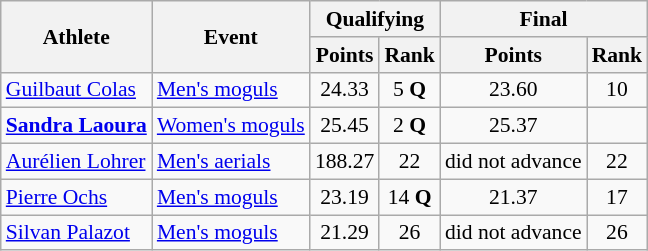<table class="wikitable" style="font-size:90%">
<tr>
<th rowspan="2">Athlete</th>
<th rowspan="2">Event</th>
<th colspan="2">Qualifying</th>
<th colspan="2">Final</th>
</tr>
<tr>
<th>Points</th>
<th>Rank</th>
<th>Points</th>
<th>Rank</th>
</tr>
<tr>
<td><a href='#'>Guilbaut Colas</a></td>
<td><a href='#'>Men's moguls</a></td>
<td align="center">24.33</td>
<td align="center">5 <strong>Q</strong></td>
<td align="center">23.60</td>
<td align="center">10</td>
</tr>
<tr>
<td><strong><a href='#'>Sandra Laoura</a></strong></td>
<td><a href='#'>Women's moguls</a></td>
<td align="center">25.45</td>
<td align="center">2 <strong>Q</strong></td>
<td align="center">25.37</td>
<td align="center"></td>
</tr>
<tr>
<td><a href='#'>Aurélien Lohrer</a></td>
<td><a href='#'>Men's aerials</a></td>
<td align="center">188.27</td>
<td align="center">22</td>
<td align="center">did not advance</td>
<td align="center">22</td>
</tr>
<tr>
<td><a href='#'>Pierre Ochs</a></td>
<td><a href='#'>Men's moguls</a></td>
<td align="center">23.19</td>
<td align="center">14 <strong>Q</strong></td>
<td align="center">21.37</td>
<td align="center">17</td>
</tr>
<tr>
<td><a href='#'>Silvan Palazot</a></td>
<td><a href='#'>Men's moguls</a></td>
<td align="center">21.29</td>
<td align="center">26</td>
<td align="center">did not advance</td>
<td align="center">26</td>
</tr>
</table>
